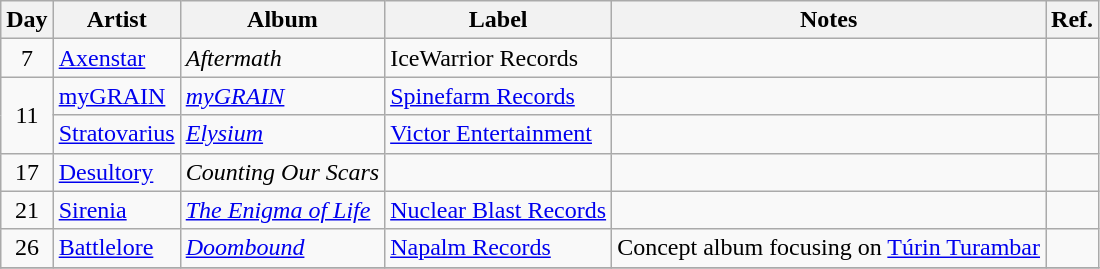<table class="wikitable">
<tr>
<th>Day</th>
<th>Artist</th>
<th>Album</th>
<th>Label</th>
<th>Notes</th>
<th>Ref.</th>
</tr>
<tr>
<td rowspan="1" style="text-align:center;">7</td>
<td><a href='#'>Axenstar</a></td>
<td><em>Aftermath</em></td>
<td>IceWarrior Records</td>
<td></td>
<td></td>
</tr>
<tr>
<td rowspan="2" style="text-align:center;">11</td>
<td><a href='#'>myGRAIN</a></td>
<td><em><a href='#'>myGRAIN</a></em></td>
<td><a href='#'>Spinefarm Records</a></td>
<td></td>
<td></td>
</tr>
<tr>
<td><a href='#'>Stratovarius</a></td>
<td><em><a href='#'>Elysium</a></em></td>
<td><a href='#'>Victor Entertainment</a></td>
<td></td>
<td></td>
</tr>
<tr>
<td rowspan="1" style="text-align:center;">17</td>
<td><a href='#'>Desultory</a></td>
<td><em>Counting Our Scars</em></td>
<td></td>
<td></td>
<td></td>
</tr>
<tr>
<td rowspan="1" style="text-align:center;">21</td>
<td><a href='#'>Sirenia</a></td>
<td><em><a href='#'>The Enigma of Life</a></em></td>
<td><a href='#'>Nuclear Blast Records</a></td>
<td></td>
<td></td>
</tr>
<tr>
<td rowspan="1" style="text-align:center;">26</td>
<td><a href='#'>Battlelore</a></td>
<td><em><a href='#'>Doombound</a></em></td>
<td><a href='#'>Napalm Records</a></td>
<td>Concept album focusing on <a href='#'>Túrin Turambar</a></td>
<td></td>
</tr>
<tr>
</tr>
</table>
